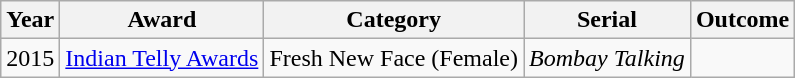<table class="wikitable sortable">
<tr>
<th>Year</th>
<th>Award</th>
<th>Category</th>
<th>Serial</th>
<th>Outcome</th>
</tr>
<tr>
<td>2015</td>
<td><a href='#'>Indian Telly Awards</a></td>
<td>Fresh New Face (Female)</td>
<td><em>Bombay Talking</em></td>
<td></td>
</tr>
</table>
